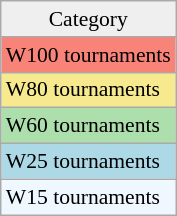<table class=wikitable style=font-size:90%;>
<tr align=center>
<td style="background:#efefef;">Category</td>
</tr>
<tr style="background:#f88379;">
<td>W100 tournaments</td>
</tr>
<tr style="background:#f7e98e;">
<td>W80 tournaments</td>
</tr>
<tr style="background:#addfad;">
<td>W60 tournaments</td>
</tr>
<tr style="background:lightblue;">
<td>W25 tournaments</td>
</tr>
<tr style="background:#f0f8ff;">
<td>W15 tournaments</td>
</tr>
</table>
